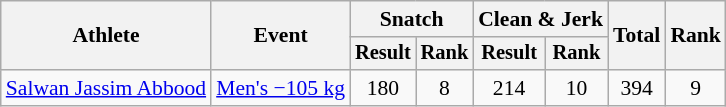<table class="wikitable" style="font-size:90%">
<tr>
<th rowspan="2">Athlete</th>
<th rowspan="2">Event</th>
<th colspan="2">Snatch</th>
<th colspan="2">Clean & Jerk</th>
<th rowspan="2">Total</th>
<th rowspan="2">Rank</th>
</tr>
<tr style="font-size:95%">
<th>Result</th>
<th>Rank</th>
<th>Result</th>
<th>Rank</th>
</tr>
<tr align=center>
<td align=left><a href='#'>Salwan Jassim Abbood</a></td>
<td align=left><a href='#'>Men's −105 kg</a></td>
<td>180</td>
<td>8</td>
<td>214</td>
<td>10</td>
<td>394</td>
<td>9</td>
</tr>
</table>
